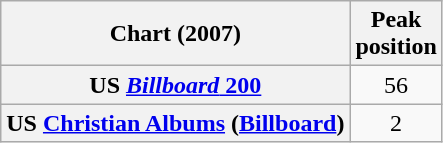<table class="wikitable sortable plainrowheaders" style="text-align:center;">
<tr>
<th>Chart (2007)</th>
<th>Peak<br>position</th>
</tr>
<tr>
<th scope="row">US <a href='#'><em>Billboard</em> 200</a></th>
<td>56</td>
</tr>
<tr>
<th scope="row">US <a href='#'>Christian Albums</a> (<a href='#'>Billboard</a>)</th>
<td>2</td>
</tr>
</table>
